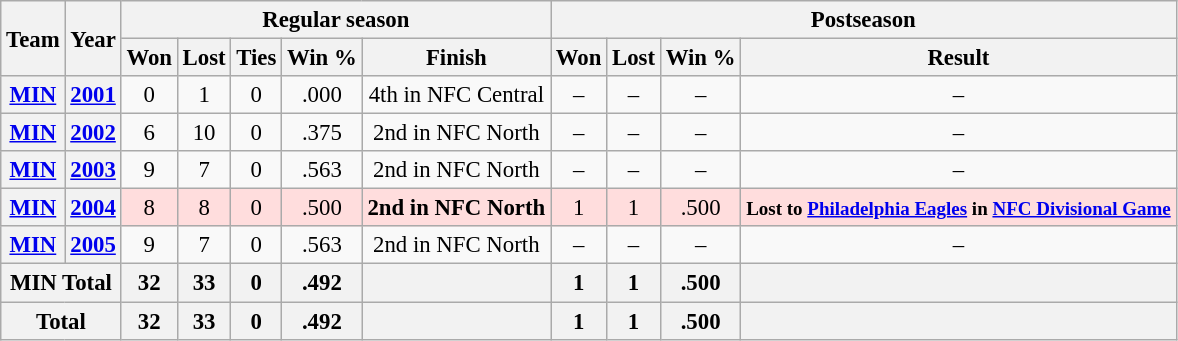<table class="wikitable" style="font-size: 95%; text-align:center;">
<tr>
<th rowspan="2">Team</th>
<th rowspan="2">Year</th>
<th colspan="5">Regular season</th>
<th colspan="4">Postseason</th>
</tr>
<tr>
<th>Won</th>
<th>Lost</th>
<th>Ties</th>
<th>Win %</th>
<th>Finish</th>
<th>Won</th>
<th>Lost</th>
<th>Win %</th>
<th>Result</th>
</tr>
<tr>
<th><a href='#'>MIN</a></th>
<th><a href='#'>2001</a></th>
<td>0</td>
<td>1</td>
<td>0</td>
<td>.000</td>
<td>4th in NFC Central</td>
<td>–</td>
<td>–</td>
<td>–</td>
<td>–</td>
</tr>
<tr>
<th><a href='#'>MIN</a></th>
<th><a href='#'>2002</a></th>
<td>6</td>
<td>10</td>
<td>0</td>
<td>.375</td>
<td>2nd in NFC North</td>
<td>–</td>
<td>–</td>
<td>–</td>
<td>–</td>
</tr>
<tr>
<th><a href='#'>MIN</a></th>
<th><a href='#'>2003</a></th>
<td>9</td>
<td>7</td>
<td>0</td>
<td>.563</td>
<td>2nd in NFC North</td>
<td>–</td>
<td>–</td>
<td>–</td>
<td>–</td>
</tr>
<tr ! style="background:#fdd;">
<th><a href='#'>MIN</a></th>
<th><a href='#'>2004</a></th>
<td>8</td>
<td>8</td>
<td>0</td>
<td>.500</td>
<td><strong>2nd in NFC North</strong></td>
<td>1</td>
<td>1</td>
<td>.500</td>
<td><small><strong>Lost to <a href='#'>Philadelphia Eagles</a> in <a href='#'>NFC Divisional Game</a></strong></small></td>
</tr>
<tr>
<th><a href='#'>MIN</a></th>
<th><a href='#'>2005</a></th>
<td>9</td>
<td>7</td>
<td>0</td>
<td>.563</td>
<td>2nd in NFC North</td>
<td>–</td>
<td>–</td>
<td>–</td>
<td>–</td>
</tr>
<tr>
<th colspan="2">MIN Total</th>
<th>32</th>
<th>33</th>
<th>0</th>
<th>.492</th>
<th></th>
<th>1</th>
<th>1</th>
<th>.500</th>
<th></th>
</tr>
<tr>
<th colspan="2">Total</th>
<th>32</th>
<th>33</th>
<th>0</th>
<th>.492</th>
<th></th>
<th>1</th>
<th>1</th>
<th>.500</th>
<th></th>
</tr>
</table>
